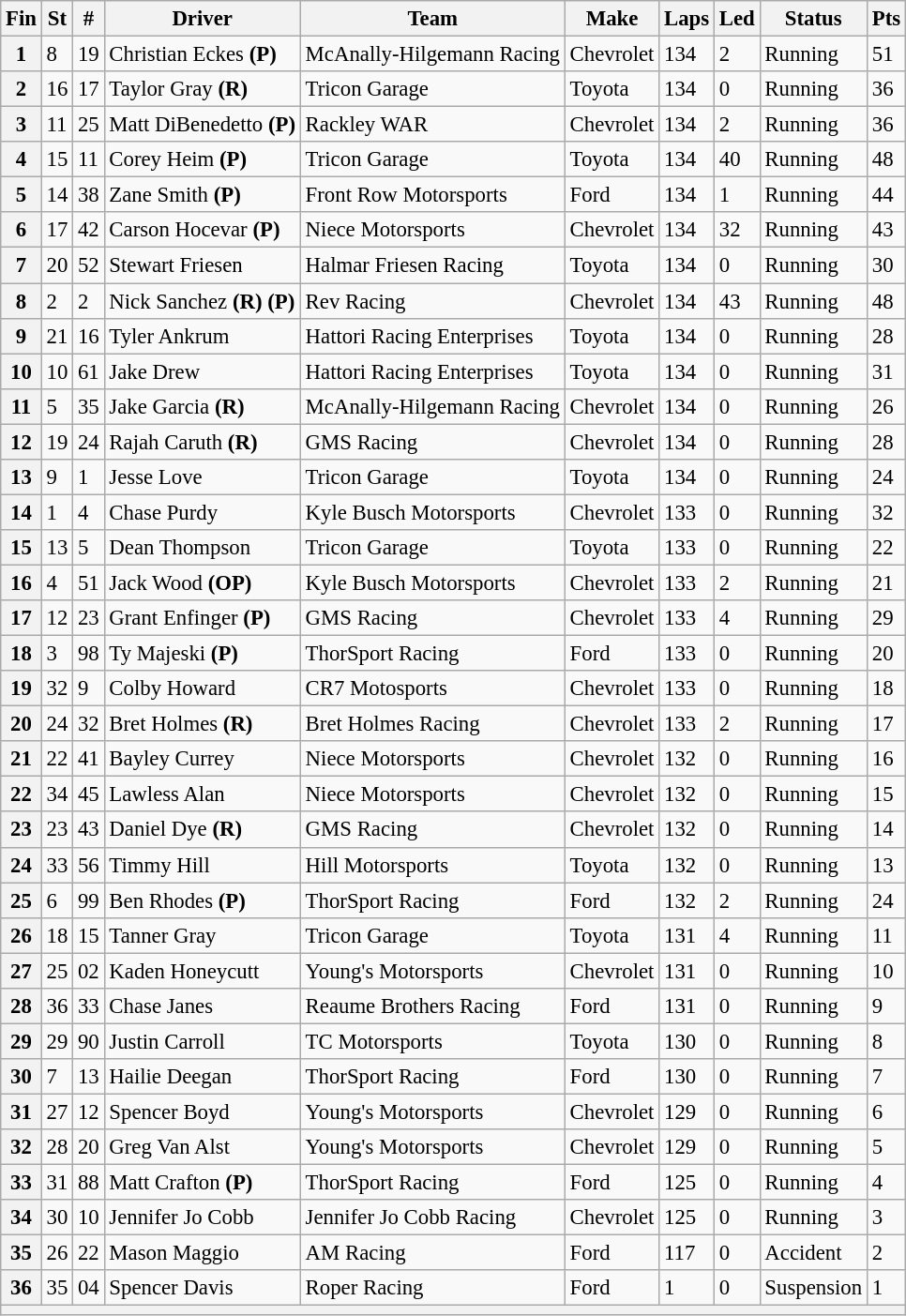<table class="wikitable" style="font-size:95%">
<tr>
<th>Fin</th>
<th>St</th>
<th>#</th>
<th>Driver</th>
<th>Team</th>
<th>Make</th>
<th>Laps</th>
<th>Led</th>
<th>Status</th>
<th>Pts</th>
</tr>
<tr>
<th>1</th>
<td>8</td>
<td>19</td>
<td>Christian Eckes <strong>(P)</strong></td>
<td>McAnally-Hilgemann Racing</td>
<td>Chevrolet</td>
<td>134</td>
<td>2</td>
<td>Running</td>
<td>51</td>
</tr>
<tr>
<th>2</th>
<td>16</td>
<td>17</td>
<td>Taylor Gray <strong>(R)</strong></td>
<td>Tricon Garage</td>
<td>Toyota</td>
<td>134</td>
<td>0</td>
<td>Running</td>
<td>36</td>
</tr>
<tr>
<th>3</th>
<td>11</td>
<td>25</td>
<td>Matt DiBenedetto <strong>(P)</strong></td>
<td>Rackley WAR</td>
<td>Chevrolet</td>
<td>134</td>
<td>2</td>
<td>Running</td>
<td>36</td>
</tr>
<tr>
<th>4</th>
<td>15</td>
<td>11</td>
<td>Corey Heim <strong>(P)</strong></td>
<td>Tricon Garage</td>
<td>Toyota</td>
<td>134</td>
<td>40</td>
<td>Running</td>
<td>48</td>
</tr>
<tr>
<th>5</th>
<td>14</td>
<td>38</td>
<td>Zane Smith <strong>(P)</strong></td>
<td>Front Row Motorsports</td>
<td>Ford</td>
<td>134</td>
<td>1</td>
<td>Running</td>
<td>44</td>
</tr>
<tr>
<th>6</th>
<td>17</td>
<td>42</td>
<td>Carson Hocevar <strong>(P)</strong></td>
<td>Niece Motorsports</td>
<td>Chevrolet</td>
<td>134</td>
<td>32</td>
<td>Running</td>
<td>43</td>
</tr>
<tr>
<th>7</th>
<td>20</td>
<td>52</td>
<td>Stewart Friesen</td>
<td>Halmar Friesen Racing</td>
<td>Toyota</td>
<td>134</td>
<td>0</td>
<td>Running</td>
<td>30</td>
</tr>
<tr>
<th>8</th>
<td>2</td>
<td>2</td>
<td>Nick Sanchez <strong>(R)</strong> <strong>(P)</strong></td>
<td>Rev Racing</td>
<td>Chevrolet</td>
<td>134</td>
<td>43</td>
<td>Running</td>
<td>48</td>
</tr>
<tr>
<th>9</th>
<td>21</td>
<td>16</td>
<td>Tyler Ankrum</td>
<td>Hattori Racing Enterprises</td>
<td>Toyota</td>
<td>134</td>
<td>0</td>
<td>Running</td>
<td>28</td>
</tr>
<tr>
<th>10</th>
<td>10</td>
<td>61</td>
<td>Jake Drew</td>
<td>Hattori Racing Enterprises</td>
<td>Toyota</td>
<td>134</td>
<td>0</td>
<td>Running</td>
<td>31</td>
</tr>
<tr>
<th>11</th>
<td>5</td>
<td>35</td>
<td>Jake Garcia <strong>(R)</strong></td>
<td>McAnally-Hilgemann Racing</td>
<td>Chevrolet</td>
<td>134</td>
<td>0</td>
<td>Running</td>
<td>26</td>
</tr>
<tr>
<th>12</th>
<td>19</td>
<td>24</td>
<td>Rajah Caruth <strong>(R)</strong></td>
<td>GMS Racing</td>
<td>Chevrolet</td>
<td>134</td>
<td>0</td>
<td>Running</td>
<td>28</td>
</tr>
<tr>
<th>13</th>
<td>9</td>
<td>1</td>
<td>Jesse Love</td>
<td>Tricon Garage</td>
<td>Toyota</td>
<td>134</td>
<td>0</td>
<td>Running</td>
<td>24</td>
</tr>
<tr>
<th>14</th>
<td>1</td>
<td>4</td>
<td>Chase Purdy</td>
<td>Kyle Busch Motorsports</td>
<td>Chevrolet</td>
<td>133</td>
<td>0</td>
<td>Running</td>
<td>32</td>
</tr>
<tr>
<th>15</th>
<td>13</td>
<td>5</td>
<td>Dean Thompson</td>
<td>Tricon Garage</td>
<td>Toyota</td>
<td>133</td>
<td>0</td>
<td>Running</td>
<td>22</td>
</tr>
<tr>
<th>16</th>
<td>4</td>
<td>51</td>
<td>Jack Wood <strong>(OP)</strong></td>
<td>Kyle Busch Motorsports</td>
<td>Chevrolet</td>
<td>133</td>
<td>2</td>
<td>Running</td>
<td>21</td>
</tr>
<tr>
<th>17</th>
<td>12</td>
<td>23</td>
<td>Grant Enfinger <strong>(P)</strong></td>
<td>GMS Racing</td>
<td>Chevrolet</td>
<td>133</td>
<td>4</td>
<td>Running</td>
<td>29</td>
</tr>
<tr>
<th>18</th>
<td>3</td>
<td>98</td>
<td>Ty Majeski <strong>(P)</strong></td>
<td>ThorSport Racing</td>
<td>Ford</td>
<td>133</td>
<td>0</td>
<td>Running</td>
<td>20</td>
</tr>
<tr>
<th>19</th>
<td>32</td>
<td>9</td>
<td>Colby Howard</td>
<td>CR7 Motosports</td>
<td>Chevrolet</td>
<td>133</td>
<td>0</td>
<td>Running</td>
<td>18</td>
</tr>
<tr>
<th>20</th>
<td>24</td>
<td>32</td>
<td>Bret Holmes <strong>(R)</strong></td>
<td>Bret Holmes Racing</td>
<td>Chevrolet</td>
<td>133</td>
<td>2</td>
<td>Running</td>
<td>17</td>
</tr>
<tr>
<th>21</th>
<td>22</td>
<td>41</td>
<td>Bayley Currey</td>
<td>Niece Motorsports</td>
<td>Chevrolet</td>
<td>132</td>
<td>0</td>
<td>Running</td>
<td>16</td>
</tr>
<tr>
<th>22</th>
<td>34</td>
<td>45</td>
<td>Lawless Alan</td>
<td>Niece Motorsports</td>
<td>Chevrolet</td>
<td>132</td>
<td>0</td>
<td>Running</td>
<td>15</td>
</tr>
<tr>
<th>23</th>
<td>23</td>
<td>43</td>
<td>Daniel Dye <strong>(R)</strong></td>
<td>GMS Racing</td>
<td>Chevrolet</td>
<td>132</td>
<td>0</td>
<td>Running</td>
<td>14</td>
</tr>
<tr>
<th>24</th>
<td>33</td>
<td>56</td>
<td>Timmy Hill</td>
<td>Hill Motorsports</td>
<td>Toyota</td>
<td>132</td>
<td>0</td>
<td>Running</td>
<td>13</td>
</tr>
<tr>
<th>25</th>
<td>6</td>
<td>99</td>
<td>Ben Rhodes <strong>(P)</strong></td>
<td>ThorSport Racing</td>
<td>Ford</td>
<td>132</td>
<td>2</td>
<td>Running</td>
<td>24</td>
</tr>
<tr>
<th>26</th>
<td>18</td>
<td>15</td>
<td>Tanner Gray</td>
<td>Tricon Garage</td>
<td>Toyota</td>
<td>131</td>
<td>4</td>
<td>Running</td>
<td>11</td>
</tr>
<tr>
<th>27</th>
<td>25</td>
<td>02</td>
<td>Kaden Honeycutt</td>
<td>Young's Motorsports</td>
<td>Chevrolet</td>
<td>131</td>
<td>0</td>
<td>Running</td>
<td>10</td>
</tr>
<tr>
<th>28</th>
<td>36</td>
<td>33</td>
<td>Chase Janes</td>
<td>Reaume Brothers Racing</td>
<td>Ford</td>
<td>131</td>
<td>0</td>
<td>Running</td>
<td>9</td>
</tr>
<tr>
<th>29</th>
<td>29</td>
<td>90</td>
<td>Justin Carroll</td>
<td>TC Motorsports</td>
<td>Toyota</td>
<td>130</td>
<td>0</td>
<td>Running</td>
<td>8</td>
</tr>
<tr>
<th>30</th>
<td>7</td>
<td>13</td>
<td>Hailie Deegan</td>
<td>ThorSport Racing</td>
<td>Ford</td>
<td>130</td>
<td>0</td>
<td>Running</td>
<td>7</td>
</tr>
<tr>
<th>31</th>
<td>27</td>
<td>12</td>
<td>Spencer Boyd</td>
<td>Young's Motorsports</td>
<td>Chevrolet</td>
<td>129</td>
<td>0</td>
<td>Running</td>
<td>6</td>
</tr>
<tr>
<th>32</th>
<td>28</td>
<td>20</td>
<td>Greg Van Alst</td>
<td>Young's Motorsports</td>
<td>Chevrolet</td>
<td>129</td>
<td>0</td>
<td>Running</td>
<td>5</td>
</tr>
<tr>
<th>33</th>
<td>31</td>
<td>88</td>
<td>Matt Crafton <strong>(P)</strong></td>
<td>ThorSport Racing</td>
<td>Ford</td>
<td>125</td>
<td>0</td>
<td>Running</td>
<td>4</td>
</tr>
<tr>
<th>34</th>
<td>30</td>
<td>10</td>
<td>Jennifer Jo Cobb</td>
<td>Jennifer Jo Cobb Racing</td>
<td>Chevrolet</td>
<td>125</td>
<td>0</td>
<td>Running</td>
<td>3</td>
</tr>
<tr>
<th>35</th>
<td>26</td>
<td>22</td>
<td>Mason Maggio</td>
<td>AM Racing</td>
<td>Ford</td>
<td>117</td>
<td>0</td>
<td>Accident</td>
<td>2</td>
</tr>
<tr>
<th>36</th>
<td>35</td>
<td>04</td>
<td>Spencer Davis</td>
<td>Roper Racing</td>
<td>Ford</td>
<td>1</td>
<td>0</td>
<td>Suspension</td>
<td>1</td>
</tr>
<tr>
<th colspan="10"></th>
</tr>
</table>
